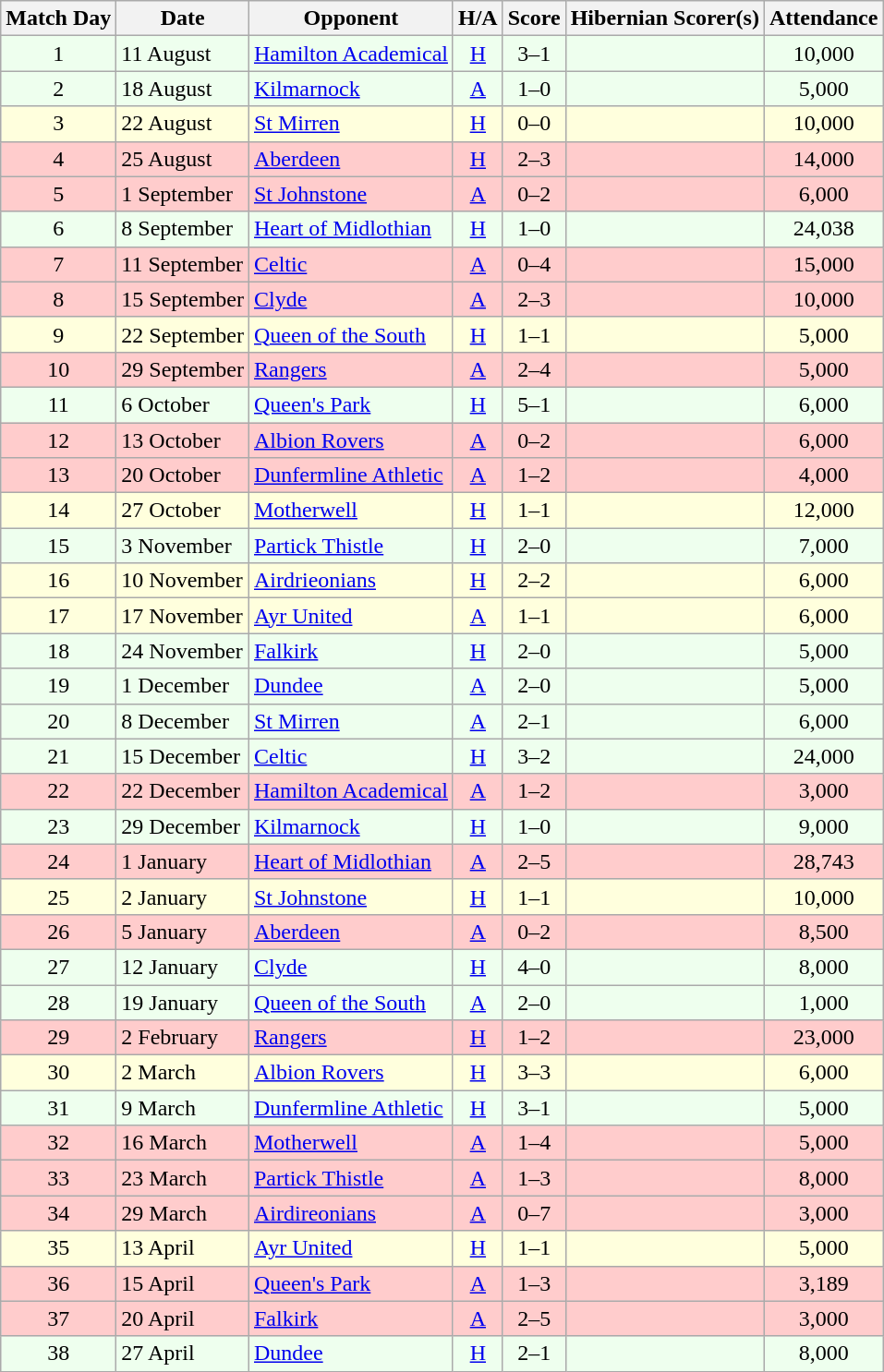<table class="wikitable" style="text-align:center">
<tr>
<th>Match Day</th>
<th>Date</th>
<th>Opponent</th>
<th>H/A</th>
<th>Score</th>
<th>Hibernian Scorer(s)</th>
<th>Attendance</th>
</tr>
<tr bgcolor=#EEFFEE>
<td>1</td>
<td align=left>11 August</td>
<td align=left><a href='#'>Hamilton Academical</a></td>
<td><a href='#'>H</a></td>
<td>3–1</td>
<td align=left></td>
<td>10,000</td>
</tr>
<tr bgcolor=#EEFFEE>
<td>2</td>
<td align=left>18 August</td>
<td align=left><a href='#'>Kilmarnock</a></td>
<td><a href='#'>A</a></td>
<td>1–0</td>
<td align=left></td>
<td>5,000</td>
</tr>
<tr bgcolor=#FFFFDD>
<td>3</td>
<td align=left>22 August</td>
<td align=left><a href='#'>St Mirren</a></td>
<td><a href='#'>H</a></td>
<td>0–0</td>
<td align=left></td>
<td>10,000</td>
</tr>
<tr bgcolor=#FFCCCC>
<td>4</td>
<td align=left>25 August</td>
<td align=left><a href='#'>Aberdeen</a></td>
<td><a href='#'>H</a></td>
<td>2–3</td>
<td align=left></td>
<td>14,000</td>
</tr>
<tr bgcolor=#FFCCCC>
<td>5</td>
<td align=left>1 September</td>
<td align=left><a href='#'>St Johnstone</a></td>
<td><a href='#'>A</a></td>
<td>0–2</td>
<td align=left></td>
<td>6,000</td>
</tr>
<tr bgcolor=#EEFFEE>
<td>6</td>
<td align=left>8 September</td>
<td align=left><a href='#'>Heart of Midlothian</a></td>
<td><a href='#'>H</a></td>
<td>1–0</td>
<td align=left></td>
<td>24,038</td>
</tr>
<tr bgcolor=#FFCCCC>
<td>7</td>
<td align=left>11 September</td>
<td align=left><a href='#'>Celtic</a></td>
<td><a href='#'>A</a></td>
<td>0–4</td>
<td align=left></td>
<td>15,000</td>
</tr>
<tr bgcolor=#FFCCCC>
<td>8</td>
<td align=left>15 September</td>
<td align=left><a href='#'>Clyde</a></td>
<td><a href='#'>A</a></td>
<td>2–3</td>
<td align=left></td>
<td>10,000</td>
</tr>
<tr bgcolor=#FFFFDD>
<td>9</td>
<td align=left>22 September</td>
<td align=left><a href='#'>Queen of the South</a></td>
<td><a href='#'>H</a></td>
<td>1–1</td>
<td align=left></td>
<td>5,000</td>
</tr>
<tr bgcolor=#FFCCCC>
<td>10</td>
<td align=left>29 September</td>
<td align=left><a href='#'>Rangers</a></td>
<td><a href='#'>A</a></td>
<td>2–4</td>
<td align=left></td>
<td>5,000</td>
</tr>
<tr bgcolor=#EEFFEE>
<td>11</td>
<td align=left>6 October</td>
<td align=left><a href='#'>Queen's Park</a></td>
<td><a href='#'>H</a></td>
<td>5–1</td>
<td align=left></td>
<td>6,000</td>
</tr>
<tr bgcolor=#FFCCCC>
<td>12</td>
<td align=left>13 October</td>
<td align=left><a href='#'>Albion Rovers</a></td>
<td><a href='#'>A</a></td>
<td>0–2</td>
<td align=left></td>
<td>6,000</td>
</tr>
<tr bgcolor=#FFCCCC>
<td>13</td>
<td align=left>20 October</td>
<td align=left><a href='#'>Dunfermline Athletic</a></td>
<td><a href='#'>A</a></td>
<td>1–2</td>
<td align=left></td>
<td>4,000</td>
</tr>
<tr bgcolor=#FFFFDD>
<td>14</td>
<td align=left>27 October</td>
<td align=left><a href='#'>Motherwell</a></td>
<td><a href='#'>H</a></td>
<td>1–1</td>
<td align=left></td>
<td>12,000</td>
</tr>
<tr bgcolor=#EEFFEE>
<td>15</td>
<td align=left>3 November</td>
<td align=left><a href='#'>Partick Thistle</a></td>
<td><a href='#'>H</a></td>
<td>2–0</td>
<td align=left></td>
<td>7,000</td>
</tr>
<tr bgcolor=#FFFFDD>
<td>16</td>
<td align=left>10 November</td>
<td align=left><a href='#'>Airdrieonians</a></td>
<td><a href='#'>H</a></td>
<td>2–2</td>
<td align=left></td>
<td>6,000</td>
</tr>
<tr bgcolor=#FFFFDD>
<td>17</td>
<td align=left>17 November</td>
<td align=left><a href='#'>Ayr United</a></td>
<td><a href='#'>A</a></td>
<td>1–1</td>
<td align=left></td>
<td>6,000</td>
</tr>
<tr bgcolor=#EEFFEE>
<td>18</td>
<td align=left>24 November</td>
<td align=left><a href='#'>Falkirk</a></td>
<td><a href='#'>H</a></td>
<td>2–0</td>
<td align=left></td>
<td>5,000</td>
</tr>
<tr bgcolor=#EEFFEE>
<td>19</td>
<td align=left>1 December</td>
<td align=left><a href='#'>Dundee</a></td>
<td><a href='#'>A</a></td>
<td>2–0</td>
<td align=left></td>
<td>5,000</td>
</tr>
<tr bgcolor=#EEFFEE>
<td>20</td>
<td align=left>8 December</td>
<td align=left><a href='#'>St Mirren</a></td>
<td><a href='#'>A</a></td>
<td>2–1</td>
<td align=left></td>
<td>6,000</td>
</tr>
<tr bgcolor=#EEFFEE>
<td>21</td>
<td align=left>15 December</td>
<td align=left><a href='#'>Celtic</a></td>
<td><a href='#'>H</a></td>
<td>3–2</td>
<td align=left></td>
<td>24,000</td>
</tr>
<tr bgcolor=#FFCCCC>
<td>22</td>
<td align=left>22 December</td>
<td align=left><a href='#'>Hamilton Academical</a></td>
<td><a href='#'>A</a></td>
<td>1–2</td>
<td align=left></td>
<td>3,000</td>
</tr>
<tr bgcolor=#EEFFEE>
<td>23</td>
<td align=left>29 December</td>
<td align=left><a href='#'>Kilmarnock</a></td>
<td><a href='#'>H</a></td>
<td>1–0</td>
<td align=left></td>
<td>9,000</td>
</tr>
<tr bgcolor=#FFCCCC>
<td>24</td>
<td align=left>1 January</td>
<td align=left><a href='#'>Heart of Midlothian</a></td>
<td><a href='#'>A</a></td>
<td>2–5</td>
<td align=left></td>
<td>28,743</td>
</tr>
<tr bgcolor=#FFFFDD>
<td>25</td>
<td align=left>2 January</td>
<td align=left><a href='#'>St Johnstone</a></td>
<td><a href='#'>H</a></td>
<td>1–1</td>
<td align=left></td>
<td>10,000</td>
</tr>
<tr bgcolor=#FFCCCC>
<td>26</td>
<td align=left>5 January</td>
<td align=left><a href='#'>Aberdeen</a></td>
<td><a href='#'>A</a></td>
<td>0–2</td>
<td align=left></td>
<td>8,500</td>
</tr>
<tr bgcolor=#EEFFEE>
<td>27</td>
<td align=left>12 January</td>
<td align=left><a href='#'>Clyde</a></td>
<td><a href='#'>H</a></td>
<td>4–0</td>
<td align=left></td>
<td>8,000</td>
</tr>
<tr bgcolor=#EEFFEE>
<td>28</td>
<td align=left>19 January</td>
<td align=left><a href='#'>Queen of the South</a></td>
<td><a href='#'>A</a></td>
<td>2–0</td>
<td align=left></td>
<td>1,000</td>
</tr>
<tr bgcolor=#FFCCCC>
<td>29</td>
<td align=left>2 February</td>
<td align=left><a href='#'>Rangers</a></td>
<td><a href='#'>H</a></td>
<td>1–2</td>
<td align=left></td>
<td>23,000</td>
</tr>
<tr bgcolor=#FFFFDD>
<td>30</td>
<td align=left>2 March</td>
<td align=left><a href='#'>Albion Rovers</a></td>
<td><a href='#'>H</a></td>
<td>3–3</td>
<td align=left></td>
<td>6,000</td>
</tr>
<tr bgcolor=#EEFFEE>
<td>31</td>
<td align=left>9 March</td>
<td align=left><a href='#'>Dunfermline Athletic</a></td>
<td><a href='#'>H</a></td>
<td>3–1</td>
<td align=left></td>
<td>5,000</td>
</tr>
<tr bgcolor=#FFCCCC>
<td>32</td>
<td align=left>16 March</td>
<td align=left><a href='#'>Motherwell</a></td>
<td><a href='#'>A</a></td>
<td>1–4</td>
<td align=left></td>
<td>5,000</td>
</tr>
<tr bgcolor=#FFCCCC>
<td>33</td>
<td align=left>23 March</td>
<td align=left><a href='#'>Partick Thistle</a></td>
<td><a href='#'>A</a></td>
<td>1–3</td>
<td align=left></td>
<td>8,000</td>
</tr>
<tr bgcolor=#FFCCCC>
<td>34</td>
<td align=left>29 March</td>
<td align=left><a href='#'>Airdireonians</a></td>
<td><a href='#'>A</a></td>
<td>0–7</td>
<td align=left></td>
<td>3,000</td>
</tr>
<tr bgcolor=#FFFFDD>
<td>35</td>
<td align=left>13 April</td>
<td align=left><a href='#'>Ayr United</a></td>
<td><a href='#'>H</a></td>
<td>1–1</td>
<td align=left></td>
<td>5,000</td>
</tr>
<tr bgcolor=#FFCCCC>
<td>36</td>
<td align=left>15 April</td>
<td align=left><a href='#'>Queen's Park</a></td>
<td><a href='#'>A</a></td>
<td>1–3</td>
<td align=left></td>
<td>3,189</td>
</tr>
<tr bgcolor=#FFCCCC>
<td>37</td>
<td align=left>20 April</td>
<td align=left><a href='#'>Falkirk</a></td>
<td><a href='#'>A</a></td>
<td>2–5</td>
<td align=left></td>
<td>3,000</td>
</tr>
<tr bgcolor=#EEFFEE>
<td>38</td>
<td align=left>27 April</td>
<td align=left><a href='#'>Dundee</a></td>
<td><a href='#'>H</a></td>
<td>2–1</td>
<td align=left></td>
<td>8,000</td>
</tr>
</table>
